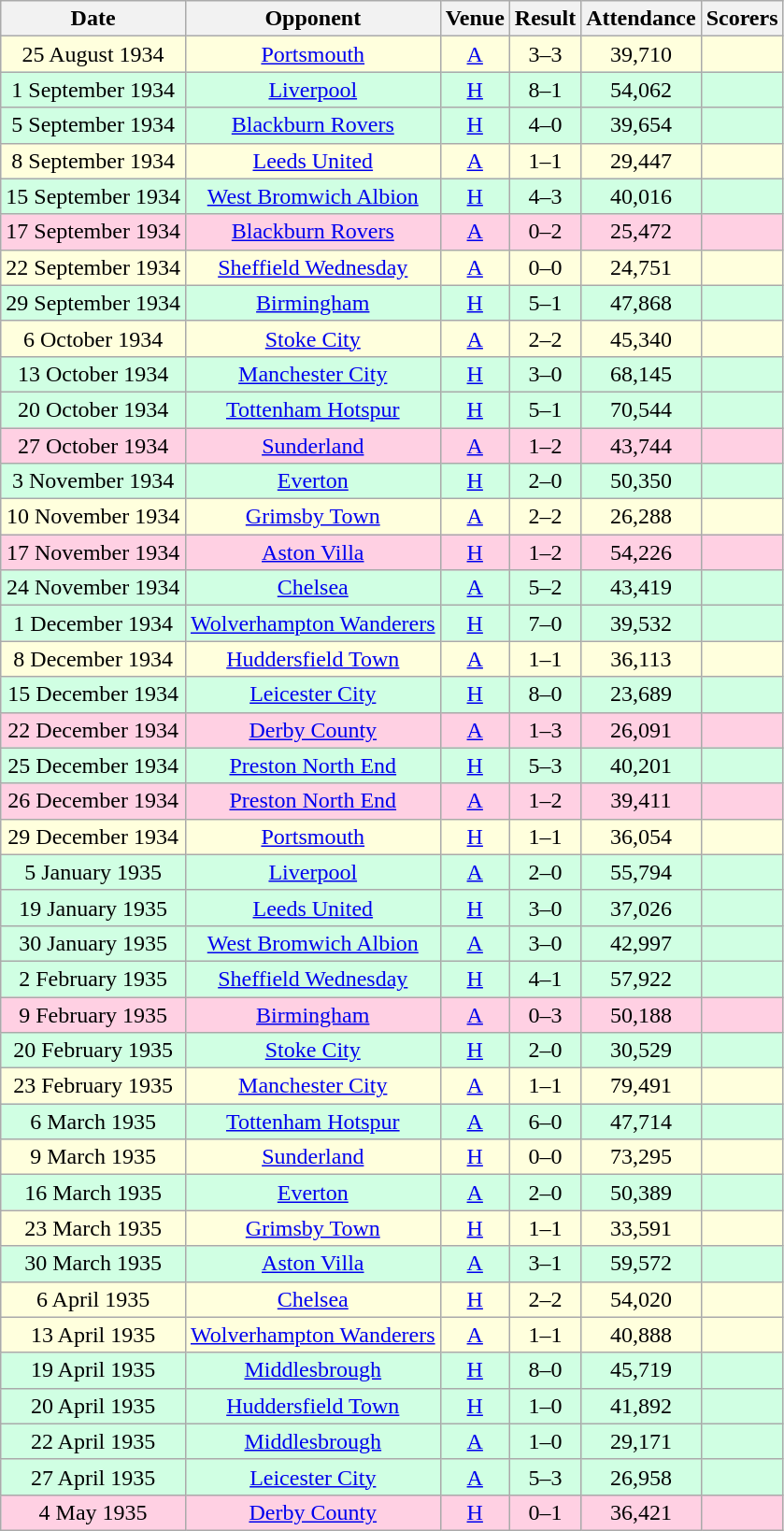<table class="wikitable sortable" style="text-align:center;">
<tr>
<th>Date</th>
<th>Opponent</th>
<th>Venue</th>
<th>Result</th>
<th>Attendance</th>
<th>Scorers</th>
</tr>
<tr style="background:#ffffdd;">
<td>25 August 1934</td>
<td><a href='#'>Portsmouth</a></td>
<td><a href='#'>A</a></td>
<td>3–3</td>
<td>39,710</td>
<td></td>
</tr>
<tr style="background:#d0ffe3;">
<td>1 September 1934</td>
<td><a href='#'>Liverpool</a></td>
<td><a href='#'>H</a></td>
<td>8–1</td>
<td>54,062</td>
<td></td>
</tr>
<tr style="background:#d0ffe3;">
<td>5 September 1934</td>
<td><a href='#'>Blackburn Rovers</a></td>
<td><a href='#'>H</a></td>
<td>4–0</td>
<td>39,654</td>
<td></td>
</tr>
<tr style="background:#ffffdd;">
<td>8 September 1934</td>
<td><a href='#'>Leeds United</a></td>
<td><a href='#'>A</a></td>
<td>1–1</td>
<td>29,447</td>
<td></td>
</tr>
<tr style="background:#d0ffe3;">
<td>15 September 1934</td>
<td><a href='#'>West Bromwich Albion</a></td>
<td><a href='#'>H</a></td>
<td>4–3</td>
<td>40,016</td>
<td></td>
</tr>
<tr style="background:#ffd0e3;">
<td>17 September 1934</td>
<td><a href='#'>Blackburn Rovers</a></td>
<td><a href='#'>A</a></td>
<td>0–2</td>
<td>25,472</td>
<td></td>
</tr>
<tr style="background:#ffffdd;">
<td>22 September 1934</td>
<td><a href='#'>Sheffield Wednesday</a></td>
<td><a href='#'>A</a></td>
<td>0–0</td>
<td>24,751</td>
<td></td>
</tr>
<tr style="background:#d0ffe3;">
<td>29 September 1934</td>
<td><a href='#'>Birmingham</a></td>
<td><a href='#'>H</a></td>
<td>5–1</td>
<td>47,868</td>
<td></td>
</tr>
<tr style="background:#ffffdd;">
<td>6 October 1934</td>
<td><a href='#'>Stoke City</a></td>
<td><a href='#'>A</a></td>
<td>2–2</td>
<td>45,340</td>
<td></td>
</tr>
<tr style="background:#d0ffe3;">
<td>13 October 1934</td>
<td><a href='#'>Manchester City</a></td>
<td><a href='#'>H</a></td>
<td>3–0</td>
<td>68,145</td>
<td></td>
</tr>
<tr style="background:#d0ffe3;">
<td>20 October 1934</td>
<td><a href='#'>Tottenham Hotspur</a></td>
<td><a href='#'>H</a></td>
<td>5–1</td>
<td>70,544</td>
<td></td>
</tr>
<tr style="background:#ffd0e3;">
<td>27 October 1934</td>
<td><a href='#'>Sunderland</a></td>
<td><a href='#'>A</a></td>
<td>1–2</td>
<td>43,744</td>
<td></td>
</tr>
<tr style="background:#d0ffe3;">
<td>3 November 1934</td>
<td><a href='#'>Everton</a></td>
<td><a href='#'>H</a></td>
<td>2–0</td>
<td>50,350</td>
<td></td>
</tr>
<tr style="background:#ffffdd;">
<td>10 November 1934</td>
<td><a href='#'>Grimsby Town</a></td>
<td><a href='#'>A</a></td>
<td>2–2</td>
<td>26,288</td>
<td></td>
</tr>
<tr style="background:#ffd0e3;">
<td>17 November 1934</td>
<td><a href='#'>Aston Villa</a></td>
<td><a href='#'>H</a></td>
<td>1–2</td>
<td>54,226</td>
<td></td>
</tr>
<tr style="background:#d0ffe3;">
<td>24 November 1934</td>
<td><a href='#'>Chelsea</a></td>
<td><a href='#'>A</a></td>
<td>5–2</td>
<td>43,419</td>
<td></td>
</tr>
<tr style="background:#d0ffe3;">
<td>1 December 1934</td>
<td><a href='#'>Wolverhampton Wanderers</a></td>
<td><a href='#'>H</a></td>
<td>7–0</td>
<td>39,532</td>
<td></td>
</tr>
<tr style="background:#ffffdd;">
<td>8 December 1934</td>
<td><a href='#'>Huddersfield Town</a></td>
<td><a href='#'>A</a></td>
<td>1–1</td>
<td>36,113</td>
<td></td>
</tr>
<tr style="background:#d0ffe3;">
<td>15 December 1934</td>
<td><a href='#'>Leicester City</a></td>
<td><a href='#'>H</a></td>
<td>8–0</td>
<td>23,689</td>
<td></td>
</tr>
<tr style="background:#ffd0e3;">
<td>22 December 1934</td>
<td><a href='#'>Derby County</a></td>
<td><a href='#'>A</a></td>
<td>1–3</td>
<td>26,091</td>
<td></td>
</tr>
<tr style="background:#d0ffe3;">
<td>25 December 1934</td>
<td><a href='#'>Preston North End</a></td>
<td><a href='#'>H</a></td>
<td>5–3</td>
<td>40,201</td>
<td></td>
</tr>
<tr style="background:#ffd0e3;">
<td>26 December 1934</td>
<td><a href='#'>Preston North End</a></td>
<td><a href='#'>A</a></td>
<td>1–2</td>
<td>39,411</td>
<td></td>
</tr>
<tr style="background:#ffffdd;">
<td>29 December 1934</td>
<td><a href='#'>Portsmouth</a></td>
<td><a href='#'>H</a></td>
<td>1–1</td>
<td>36,054</td>
<td></td>
</tr>
<tr style="background:#d0ffe3;">
<td>5 January 1935</td>
<td><a href='#'>Liverpool</a></td>
<td><a href='#'>A</a></td>
<td>2–0</td>
<td>55,794</td>
<td></td>
</tr>
<tr style="background:#d0ffe3;">
<td>19 January 1935</td>
<td><a href='#'>Leeds United</a></td>
<td><a href='#'>H</a></td>
<td>3–0</td>
<td>37,026</td>
<td></td>
</tr>
<tr style="background:#d0ffe3;">
<td>30 January 1935</td>
<td><a href='#'>West Bromwich Albion</a></td>
<td><a href='#'>A</a></td>
<td>3–0</td>
<td>42,997</td>
<td></td>
</tr>
<tr style="background:#d0ffe3;">
<td>2 February 1935</td>
<td><a href='#'>Sheffield Wednesday</a></td>
<td><a href='#'>H</a></td>
<td>4–1</td>
<td>57,922</td>
<td></td>
</tr>
<tr style="background:#ffd0e3;">
<td>9 February 1935</td>
<td><a href='#'>Birmingham</a></td>
<td><a href='#'>A</a></td>
<td>0–3</td>
<td>50,188</td>
<td></td>
</tr>
<tr style="background:#d0ffe3;">
<td>20 February 1935</td>
<td><a href='#'>Stoke City</a></td>
<td><a href='#'>H</a></td>
<td>2–0</td>
<td>30,529</td>
<td></td>
</tr>
<tr style="background:#ffffdd;">
<td>23 February 1935</td>
<td><a href='#'>Manchester City</a></td>
<td><a href='#'>A</a></td>
<td>1–1</td>
<td>79,491</td>
<td></td>
</tr>
<tr style="background:#d0ffe3;">
<td>6 March 1935</td>
<td><a href='#'>Tottenham Hotspur</a></td>
<td><a href='#'>A</a></td>
<td>6–0</td>
<td>47,714</td>
<td></td>
</tr>
<tr style="background:#ffffdd;">
<td>9 March 1935</td>
<td><a href='#'>Sunderland</a></td>
<td><a href='#'>H</a></td>
<td>0–0</td>
<td>73,295</td>
<td></td>
</tr>
<tr style="background:#d0ffe3;">
<td>16 March 1935</td>
<td><a href='#'>Everton</a></td>
<td><a href='#'>A</a></td>
<td>2–0</td>
<td>50,389</td>
<td></td>
</tr>
<tr style="background:#ffffdd;">
<td>23 March 1935</td>
<td><a href='#'>Grimsby Town</a></td>
<td><a href='#'>H</a></td>
<td>1–1</td>
<td>33,591</td>
<td></td>
</tr>
<tr style="background:#d0ffe3;">
<td>30 March 1935</td>
<td><a href='#'>Aston Villa</a></td>
<td><a href='#'>A</a></td>
<td>3–1</td>
<td>59,572</td>
<td></td>
</tr>
<tr style="background:#ffffdd;">
<td>6 April 1935</td>
<td><a href='#'>Chelsea</a></td>
<td><a href='#'>H</a></td>
<td>2–2</td>
<td>54,020</td>
<td></td>
</tr>
<tr style="background:#ffffdd;">
<td>13 April 1935</td>
<td><a href='#'>Wolverhampton Wanderers</a></td>
<td><a href='#'>A</a></td>
<td>1–1</td>
<td>40,888</td>
<td></td>
</tr>
<tr style="background:#d0ffe3;">
<td>19 April 1935</td>
<td><a href='#'>Middlesbrough</a></td>
<td><a href='#'>H</a></td>
<td>8–0</td>
<td>45,719</td>
<td></td>
</tr>
<tr style="background:#d0ffe3;">
<td>20 April 1935</td>
<td><a href='#'>Huddersfield Town</a></td>
<td><a href='#'>H</a></td>
<td>1–0</td>
<td>41,892</td>
<td></td>
</tr>
<tr style="background:#d0ffe3;">
<td>22 April 1935</td>
<td><a href='#'>Middlesbrough</a></td>
<td><a href='#'>A</a></td>
<td>1–0</td>
<td>29,171</td>
<td></td>
</tr>
<tr style="background:#d0ffe3;">
<td>27 April 1935</td>
<td><a href='#'>Leicester City</a></td>
<td><a href='#'>A</a></td>
<td>5–3</td>
<td>26,958</td>
<td></td>
</tr>
<tr style="background:#ffd0e3;">
<td>4 May 1935</td>
<td><a href='#'>Derby County</a></td>
<td><a href='#'>H</a></td>
<td>0–1</td>
<td>36,421</td>
<td></td>
</tr>
</table>
